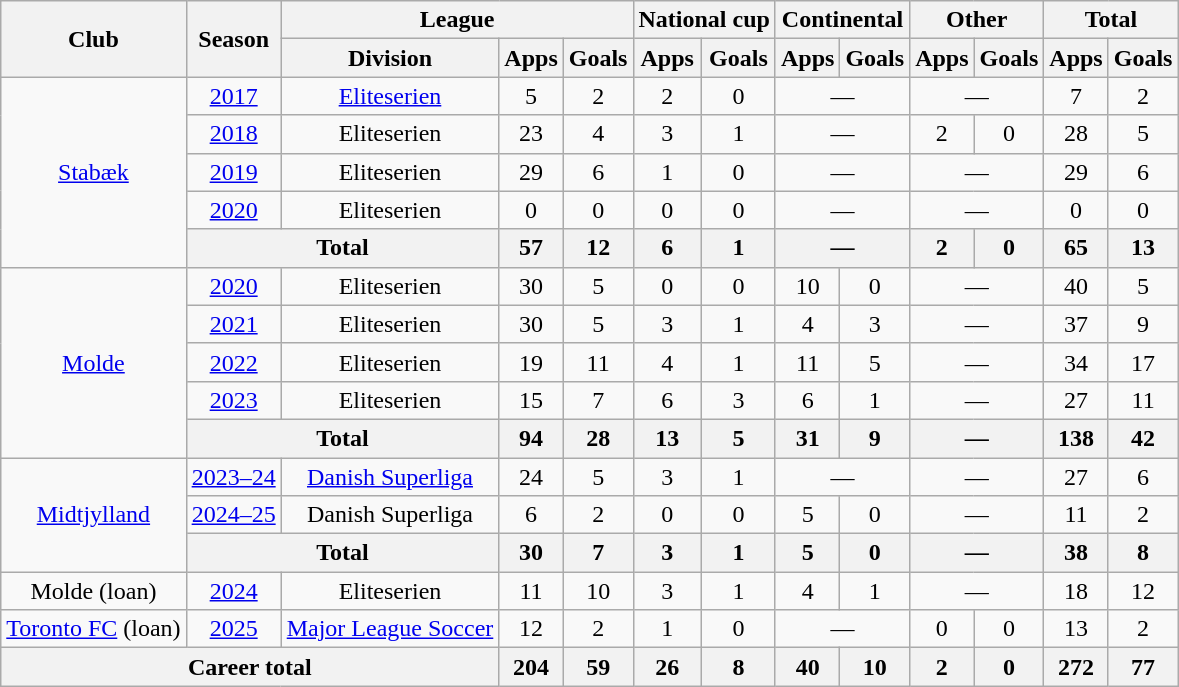<table class="wikitable" style="text-align: center">
<tr>
<th rowspan="2">Club</th>
<th rowspan="2">Season</th>
<th colspan="3">League</th>
<th colspan="2">National cup</th>
<th colspan="2">Continental</th>
<th colspan="2">Other</th>
<th colspan="2">Total</th>
</tr>
<tr>
<th>Division</th>
<th>Apps</th>
<th>Goals</th>
<th>Apps</th>
<th>Goals</th>
<th>Apps</th>
<th>Goals</th>
<th>Apps</th>
<th>Goals</th>
<th>Apps</th>
<th>Goals</th>
</tr>
<tr>
<td rowspan="5"><a href='#'>Stabæk</a></td>
<td><a href='#'>2017</a></td>
<td><a href='#'>Eliteserien</a></td>
<td>5</td>
<td>2</td>
<td>2</td>
<td>0</td>
<td colspan="2">—</td>
<td colspan="2">—</td>
<td>7</td>
<td>2</td>
</tr>
<tr>
<td><a href='#'>2018</a></td>
<td>Eliteserien</td>
<td>23</td>
<td>4</td>
<td>3</td>
<td>1</td>
<td colspan="2">—</td>
<td>2</td>
<td>0</td>
<td>28</td>
<td>5</td>
</tr>
<tr>
<td><a href='#'>2019</a></td>
<td>Eliteserien</td>
<td>29</td>
<td>6</td>
<td>1</td>
<td>0</td>
<td colspan="2">—</td>
<td colspan="2">—</td>
<td>29</td>
<td>6</td>
</tr>
<tr>
<td><a href='#'>2020</a></td>
<td>Eliteserien</td>
<td>0</td>
<td>0</td>
<td>0</td>
<td>0</td>
<td colspan="2">—</td>
<td colspan="2">—</td>
<td>0</td>
<td>0</td>
</tr>
<tr>
<th colspan="2">Total</th>
<th>57</th>
<th>12</th>
<th>6</th>
<th>1</th>
<th colspan="2">—</th>
<th>2</th>
<th>0</th>
<th>65</th>
<th>13</th>
</tr>
<tr>
<td rowspan="5"><a href='#'>Molde</a></td>
<td><a href='#'>2020</a></td>
<td>Eliteserien</td>
<td>30</td>
<td>5</td>
<td>0</td>
<td>0</td>
<td>10</td>
<td>0</td>
<td colspan="2">—</td>
<td>40</td>
<td>5</td>
</tr>
<tr>
<td><a href='#'>2021</a></td>
<td>Eliteserien</td>
<td>30</td>
<td>5</td>
<td>3</td>
<td>1</td>
<td>4</td>
<td>3</td>
<td colspan="2">—</td>
<td>37</td>
<td>9</td>
</tr>
<tr>
<td><a href='#'>2022</a></td>
<td>Eliteserien</td>
<td>19</td>
<td>11</td>
<td>4</td>
<td>1</td>
<td>11</td>
<td>5</td>
<td colspan="2">—</td>
<td>34</td>
<td>17</td>
</tr>
<tr>
<td><a href='#'>2023</a></td>
<td>Eliteserien</td>
<td>15</td>
<td>7</td>
<td>6</td>
<td>3</td>
<td>6</td>
<td>1</td>
<td colspan="2">—</td>
<td>27</td>
<td>11</td>
</tr>
<tr>
<th colspan="2">Total</th>
<th>94</th>
<th>28</th>
<th>13</th>
<th>5</th>
<th>31</th>
<th>9</th>
<th colspan="2">—</th>
<th>138</th>
<th>42</th>
</tr>
<tr>
<td rowspan="3"><a href='#'>Midtjylland</a></td>
<td><a href='#'>2023–24</a></td>
<td><a href='#'>Danish Superliga</a></td>
<td>24</td>
<td>5</td>
<td>3</td>
<td>1</td>
<td colspan="2">—</td>
<td colspan="2">—</td>
<td>27</td>
<td>6</td>
</tr>
<tr>
<td><a href='#'>2024–25</a></td>
<td>Danish Superliga</td>
<td>6</td>
<td>2</td>
<td>0</td>
<td>0</td>
<td>5</td>
<td>0</td>
<td colspan="2">—</td>
<td>11</td>
<td>2</td>
</tr>
<tr>
<th colspan="2">Total</th>
<th>30</th>
<th>7</th>
<th>3</th>
<th>1</th>
<th>5</th>
<th>0</th>
<th colspan="2">—</th>
<th>38</th>
<th>8</th>
</tr>
<tr>
<td>Molde (loan)</td>
<td><a href='#'>2024</a></td>
<td>Eliteserien</td>
<td>11</td>
<td>10</td>
<td>3</td>
<td>1</td>
<td>4</td>
<td>1</td>
<td colspan="2">—</td>
<td>18</td>
<td>12</td>
</tr>
<tr>
<td><a href='#'>Toronto FC</a> (loan)</td>
<td><a href='#'>2025</a></td>
<td><a href='#'>Major League Soccer</a></td>
<td>12</td>
<td>2</td>
<td>1</td>
<td>0</td>
<td colspan="2">—</td>
<td>0</td>
<td>0</td>
<td>13</td>
<td>2</td>
</tr>
<tr>
<th colspan="3">Career total</th>
<th>204</th>
<th>59</th>
<th>26</th>
<th>8</th>
<th>40</th>
<th>10</th>
<th>2</th>
<th>0</th>
<th>272</th>
<th>77</th>
</tr>
</table>
